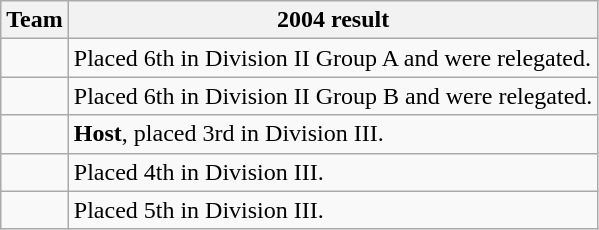<table class="wikitable">
<tr>
<th>Team</th>
<th>2004 result</th>
</tr>
<tr>
<td></td>
<td>Placed 6th in Division II Group A and were relegated.</td>
</tr>
<tr>
<td></td>
<td>Placed 6th in Division II Group B and were relegated.</td>
</tr>
<tr>
<td></td>
<td><strong>Host</strong>, placed 3rd in Division III.</td>
</tr>
<tr>
<td></td>
<td>Placed 4th in Division III.</td>
</tr>
<tr>
<td></td>
<td>Placed 5th in Division III.</td>
</tr>
</table>
